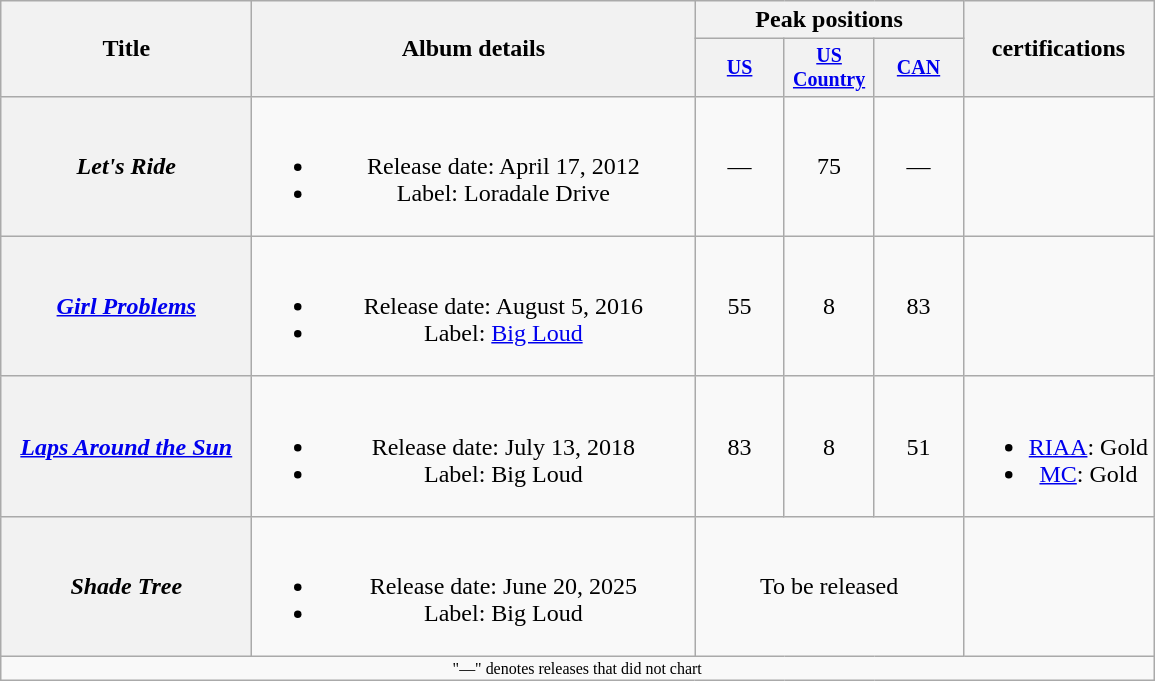<table class="wikitable plainrowheaders" style="text-align:center;">
<tr>
<th rowspan="2" style="width:10em;">Title</th>
<th rowspan="2" style="width:18em;">Album details</th>
<th colspan="3">Peak positions</th>
<th rowspan="2">certifications</th>
</tr>
<tr style="font-size:smaller;">
<th style="width:4em;"><a href='#'>US</a><br></th>
<th style="width:4em;"><a href='#'>US Country</a><br></th>
<th style="width:4em;"><a href='#'>CAN</a><br></th>
</tr>
<tr>
<th scope="row"><em>Let's Ride</em> <br> </th>
<td><br><ul><li>Release date: April 17, 2012</li><li>Label: Loradale Drive</li></ul></td>
<td>—</td>
<td>75</td>
<td>—</td>
<td></td>
</tr>
<tr>
<th scope="row"><em><a href='#'>Girl Problems</a></em></th>
<td><br><ul><li>Release date: August 5, 2016</li><li>Label: <a href='#'>Big Loud</a></li></ul></td>
<td>55</td>
<td>8</td>
<td>83</td>
<td></td>
</tr>
<tr>
<th scope="row"><em><a href='#'>Laps Around the Sun</a></em></th>
<td><br><ul><li>Release date: July 13, 2018</li><li>Label: Big Loud</li></ul></td>
<td>83</td>
<td>8</td>
<td>51</td>
<td><br><ul><li><a href='#'>RIAA</a>: Gold</li><li><a href='#'>MC</a>: Gold</li></ul></td>
</tr>
<tr>
<th scope="row"><em>Shade Tree</em></th>
<td><br><ul><li>Release date: June 20, 2025</li><li>Label: Big Loud</li></ul></td>
<td colspan="3">To be released</td>
<td></td>
</tr>
<tr>
<td colspan="6" style="font-size:8pt">"—" denotes releases that did not chart</td>
</tr>
</table>
